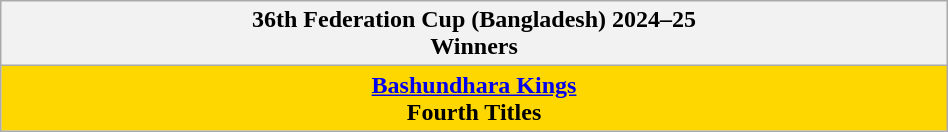<table class="wikitable" style="text-align: center; margin: 0 auto; width: 50%">
<tr>
<th>36th Federation Cup (Bangladesh) 2024–25 <br>Winners</th>
</tr>
<tr bgcolor=gold>
<td><strong><a href='#'>Bashundhara Kings</a></strong><br><strong>Fourth Titles</strong></td>
</tr>
</table>
